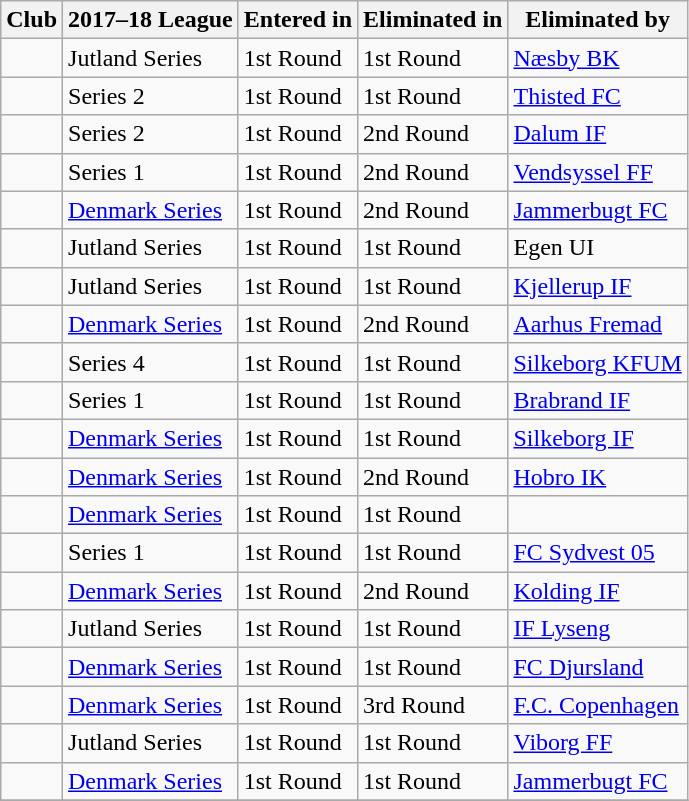<table class="wikitable sortable">
<tr>
<th>Club</th>
<th>2017–18 League</th>
<th>Entered in</th>
<th>Eliminated in</th>
<th>Eliminated by</th>
</tr>
<tr>
<td></td>
<td>Jutland Series</td>
<td>1st Round</td>
<td>1st Round</td>
<td><a href='#'>Næsby BK</a></td>
</tr>
<tr>
<td></td>
<td>Series 2</td>
<td>1st Round</td>
<td>1st Round</td>
<td><a href='#'>Thisted FC</a></td>
</tr>
<tr>
<td></td>
<td>Series 2</td>
<td>1st Round</td>
<td>2nd Round</td>
<td><a href='#'>Dalum IF</a></td>
</tr>
<tr>
<td></td>
<td>Series 1</td>
<td>1st Round</td>
<td>2nd Round</td>
<td><a href='#'>Vendsyssel FF</a></td>
</tr>
<tr>
<td></td>
<td><a href='#'>Denmark Series</a></td>
<td>1st Round</td>
<td>2nd Round</td>
<td><a href='#'>Jammerbugt FC</a></td>
</tr>
<tr>
<td></td>
<td>Jutland Series</td>
<td>1st Round</td>
<td>1st Round</td>
<td>Egen UI</td>
</tr>
<tr>
<td></td>
<td>Jutland Series</td>
<td>1st Round</td>
<td>1st Round</td>
<td><a href='#'>Kjellerup IF</a></td>
</tr>
<tr>
<td></td>
<td><a href='#'>Denmark Series</a></td>
<td>1st Round</td>
<td>2nd Round</td>
<td><a href='#'>Aarhus Fremad</a></td>
</tr>
<tr>
<td></td>
<td>Series 4</td>
<td>1st Round</td>
<td>1st Round</td>
<td><a href='#'>Silkeborg KFUM</a></td>
</tr>
<tr>
<td></td>
<td>Series 1</td>
<td>1st Round</td>
<td>1st Round</td>
<td><a href='#'>Brabrand IF</a></td>
</tr>
<tr>
<td></td>
<td><a href='#'>Denmark Series</a></td>
<td>1st Round</td>
<td>1st Round</td>
<td><a href='#'>Silkeborg IF</a></td>
</tr>
<tr>
<td></td>
<td><a href='#'>Denmark Series</a></td>
<td>1st Round</td>
<td>2nd Round</td>
<td><a href='#'>Hobro IK</a></td>
</tr>
<tr>
<td></td>
<td><a href='#'>Denmark Series</a></td>
<td>1st Round</td>
<td>1st Round</td>
<td></td>
</tr>
<tr>
<td></td>
<td>Series 1</td>
<td>1st Round</td>
<td>1st Round</td>
<td><a href='#'>FC Sydvest 05</a></td>
</tr>
<tr>
<td></td>
<td><a href='#'>Denmark Series</a></td>
<td>1st Round</td>
<td>2nd Round</td>
<td><a href='#'>Kolding IF</a></td>
</tr>
<tr>
<td></td>
<td>Jutland Series</td>
<td>1st Round</td>
<td>1st Round</td>
<td><a href='#'>IF Lyseng</a></td>
</tr>
<tr>
<td></td>
<td><a href='#'>Denmark Series</a></td>
<td>1st Round</td>
<td>1st Round</td>
<td><a href='#'>FC Djursland</a></td>
</tr>
<tr>
<td></td>
<td><a href='#'>Denmark Series</a></td>
<td>1st Round</td>
<td>3rd Round</td>
<td><a href='#'>F.C. Copenhagen</a></td>
</tr>
<tr>
<td></td>
<td>Jutland Series</td>
<td>1st Round</td>
<td>1st Round</td>
<td><a href='#'>Viborg FF</a></td>
</tr>
<tr>
<td></td>
<td><a href='#'>Denmark Series</a></td>
<td>1st Round</td>
<td>1st Round</td>
<td><a href='#'>Jammerbugt FC</a></td>
</tr>
<tr>
</tr>
</table>
